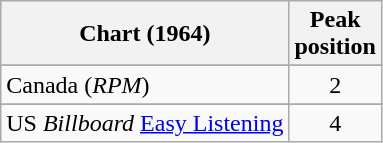<table class="wikitable sortable">
<tr>
<th>Chart (1964)</th>
<th>Peak<br>position</th>
</tr>
<tr>
</tr>
<tr>
<td align=left>Canada (<em>RPM</em>)</td>
<td align=center>2</td>
</tr>
<tr>
</tr>
<tr>
</tr>
<tr>
</tr>
<tr>
<td align=left>US <em>Billboard</em> <a href='#'>Easy Listening</a></td>
<td align=center>4</td>
</tr>
</table>
